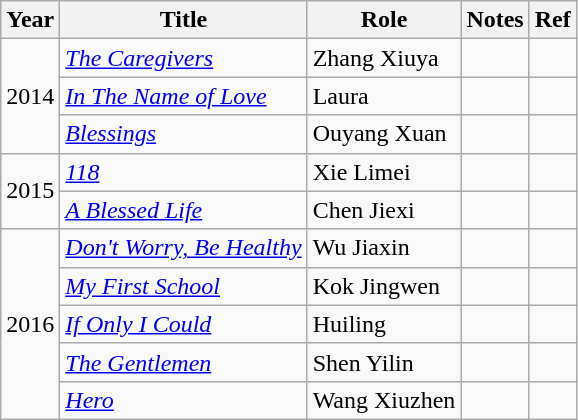<table class="wikitable sortable">
<tr>
<th>Year</th>
<th>Title</th>
<th>Role</th>
<th class="unsortable">Notes</th>
<th class="unsortable">Ref</th>
</tr>
<tr>
<td rowspan="3">2014</td>
<td><em><a href='#'>The Caregivers</a></em></td>
<td>Zhang Xiuya</td>
<td></td>
<td></td>
</tr>
<tr>
<td><em><a href='#'>In The Name of Love</a></em></td>
<td>Laura</td>
<td></td>
<td></td>
</tr>
<tr>
<td><em><a href='#'>Blessings</a></em></td>
<td>Ouyang Xuan</td>
<td></td>
<td></td>
</tr>
<tr>
<td rowspan="2">2015</td>
<td><em><a href='#'>118</a></em></td>
<td>Xie Limei</td>
<td></td>
<td></td>
</tr>
<tr>
<td><em><a href='#'>A Blessed Life</a></em></td>
<td>Chen Jiexi</td>
<td></td>
<td></td>
</tr>
<tr>
<td rowspan="5">2016</td>
<td><em><a href='#'>Don't Worry, Be Healthy</a></em></td>
<td>Wu Jiaxin</td>
<td></td>
<td></td>
</tr>
<tr>
<td><em><a href='#'>My First School</a></em></td>
<td>Kok Jingwen</td>
<td></td>
<td></td>
</tr>
<tr>
<td><em><a href='#'>If Only I Could</a></em></td>
<td>Huiling</td>
<td></td>
<td></td>
</tr>
<tr>
<td><em><a href='#'>The Gentlemen</a></em></td>
<td>Shen Yilin</td>
<td></td>
<td></td>
</tr>
<tr>
<td><em><a href='#'>Hero</a></em></td>
<td>Wang Xiuzhen</td>
<td></td>
<td></td>
</tr>
</table>
